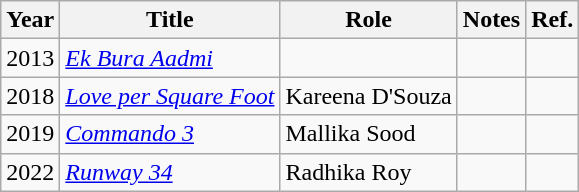<table class="wikitable sortable">
<tr>
<th>Year</th>
<th>Title</th>
<th>Role</th>
<th class="unsortable">Notes</th>
<th class="unsortable">Ref.</th>
</tr>
<tr>
<td>2013</td>
<td><em><a href='#'>Ek Bura Aadmi</a></em></td>
<td></td>
<td></td>
<td></td>
</tr>
<tr>
<td>2018</td>
<td><em><a href='#'>Love per Square Foot</a></em></td>
<td>Kareena D'Souza</td>
<td></td>
<td></td>
</tr>
<tr>
<td>2019</td>
<td><em><a href='#'>Commando 3</a></em></td>
<td>Mallika Sood</td>
<td></td>
<td></td>
</tr>
<tr>
<td>2022</td>
<td><em><a href='#'>Runway 34</a></em></td>
<td>Radhika Roy</td>
<td></td>
<td></td>
</tr>
</table>
